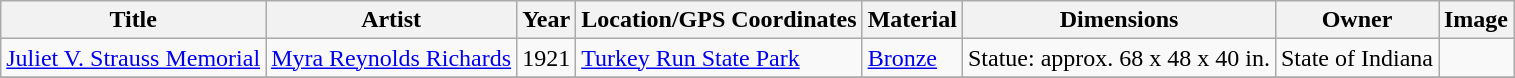<table class="wikitable sortable">
<tr>
<th>Title</th>
<th>Artist</th>
<th>Year</th>
<th>Location/GPS Coordinates</th>
<th>Material</th>
<th>Dimensions</th>
<th>Owner</th>
<th>Image</th>
</tr>
<tr>
<td><a href='#'>Juliet V. Strauss Memorial</a></td>
<td><a href='#'>Myra Reynolds Richards</a></td>
<td>1921</td>
<td><a href='#'>Turkey Run State Park</a></td>
<td><a href='#'>Bronze</a></td>
<td>Statue: approx. 68 x 48 x 40 in.</td>
<td>State of Indiana</td>
<td></td>
</tr>
<tr>
</tr>
</table>
